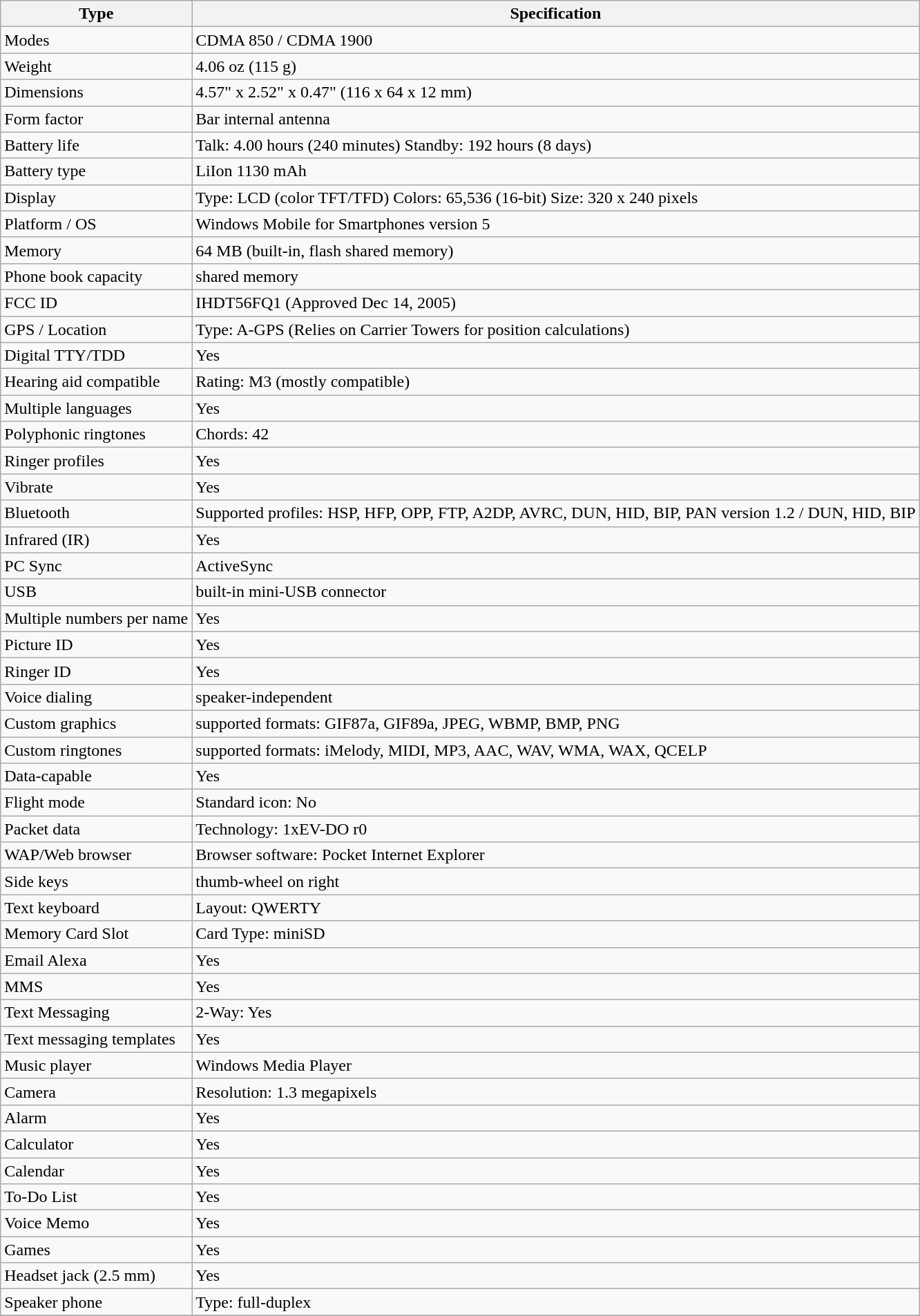<table class="wikitable">
<tr>
<th>Type</th>
<th>Specification</th>
</tr>
<tr>
<td>Modes</td>
<td>CDMA 850 / CDMA 1900</td>
</tr>
<tr>
<td>Weight</td>
<td>4.06 oz   (115 g)</td>
</tr>
<tr>
<td>Dimensions</td>
<td>4.57" x 2.52" x 0.47"   (116 x 64 x 12 mm)</td>
</tr>
<tr>
<td>Form factor</td>
<td>Bar internal antenna</td>
</tr>
<tr>
<td>Battery life</td>
<td>Talk: 4.00 hours (240 minutes) Standby: 192 hours (8 days)</td>
</tr>
<tr>
<td>Battery type</td>
<td>LiIon 1130 mAh</td>
</tr>
<tr>
<td>Display</td>
<td>Type: LCD (color TFT/TFD) Colors: 65,536 (16-bit) Size: 320 x 240 pixels</td>
</tr>
<tr>
<td>Platform / OS</td>
<td>Windows Mobile for Smartphones version 5</td>
</tr>
<tr>
<td>Memory</td>
<td>64 MB   (built-in, flash shared memory)</td>
</tr>
<tr>
<td>Phone book capacity</td>
<td>shared memory</td>
</tr>
<tr>
<td>FCC ID</td>
<td>IHDT56FQ1  (Approved Dec 14, 2005)</td>
</tr>
<tr>
<td>GPS / Location</td>
<td>Type: A-GPS (Relies on Carrier Towers for position calculations)</td>
</tr>
<tr>
<td>Digital TTY/TDD</td>
<td>Yes</td>
</tr>
<tr>
<td>Hearing aid compatible</td>
<td>Rating: M3 (mostly compatible)</td>
</tr>
<tr>
<td>Multiple languages</td>
<td>Yes</td>
</tr>
<tr>
<td>Polyphonic ringtones</td>
<td>Chords: 42</td>
</tr>
<tr>
<td>Ringer profiles</td>
<td>Yes</td>
</tr>
<tr>
<td>Vibrate</td>
<td>Yes</td>
</tr>
<tr>
<td>Bluetooth</td>
<td>Supported profiles: HSP, HFP, OPP, FTP, A2DP, AVRC, DUN, HID, BIP, PAN version 1.2 / DUN, HID, BIP</td>
</tr>
<tr>
<td>Infrared (IR)</td>
<td>Yes</td>
</tr>
<tr>
<td>PC Sync</td>
<td>ActiveSync</td>
</tr>
<tr>
<td>USB</td>
<td>built-in mini-USB connector</td>
</tr>
<tr>
<td>Multiple numbers per name</td>
<td>Yes</td>
</tr>
<tr>
<td>Picture ID</td>
<td>Yes</td>
</tr>
<tr>
<td>Ringer ID</td>
<td>Yes</td>
</tr>
<tr>
<td>Voice dialing</td>
<td>speaker-independent</td>
</tr>
<tr>
<td>Custom graphics</td>
<td>supported formats: GIF87a, GIF89a, JPEG, WBMP, BMP, PNG</td>
</tr>
<tr>
<td>Custom ringtones</td>
<td>supported formats: iMelody, MIDI, MP3, AAC, WAV, WMA, WAX, QCELP</td>
</tr>
<tr>
<td>Data-capable</td>
<td>Yes</td>
</tr>
<tr>
<td>Flight mode</td>
<td>Standard icon: No</td>
</tr>
<tr>
<td>Packet data</td>
<td>Technology: 1xEV-DO r0</td>
</tr>
<tr>
<td>WAP/Web browser</td>
<td>Browser software: Pocket Internet Explorer</td>
</tr>
<tr>
<td>Side keys</td>
<td>thumb-wheel on right</td>
</tr>
<tr>
<td>Text keyboard</td>
<td>Layout: QWERTY</td>
</tr>
<tr>
<td>Memory Card Slot</td>
<td>Card Type: miniSD</td>
</tr>
<tr>
<td>Email Alexa</td>
<td>Yes</td>
</tr>
<tr>
<td>MMS</td>
<td>Yes</td>
</tr>
<tr>
<td>Text Messaging</td>
<td>2-Way: Yes</td>
</tr>
<tr>
<td>Text messaging templates</td>
<td>Yes</td>
</tr>
<tr>
<td>Music player</td>
<td>Windows Media Player</td>
</tr>
<tr>
<td>Camera</td>
<td>Resolution: 1.3 megapixels</td>
</tr>
<tr>
<td>Alarm</td>
<td>Yes</td>
</tr>
<tr>
<td>Calculator</td>
<td>Yes</td>
</tr>
<tr>
<td>Calendar</td>
<td>Yes</td>
</tr>
<tr>
<td>To-Do List</td>
<td>Yes</td>
</tr>
<tr>
<td>Voice Memo</td>
<td>Yes</td>
</tr>
<tr>
<td>Games</td>
<td>Yes</td>
</tr>
<tr>
<td>Headset jack (2.5 mm)</td>
<td>Yes</td>
</tr>
<tr>
<td>Speaker phone</td>
<td>Type: full-duplex</td>
</tr>
<tr>
</tr>
</table>
